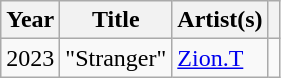<table class="wikitable plainrowheaders">
<tr>
<th scope="col">Year</th>
<th scope="col">Title</th>
<th scope="col">Artist(s)</th>
<th scope="col"></th>
</tr>
<tr>
<td>2023</td>
<td>"Stranger"</td>
<td><a href='#'>Zion.T</a></td>
<td style="text-align:center"></td>
</tr>
</table>
